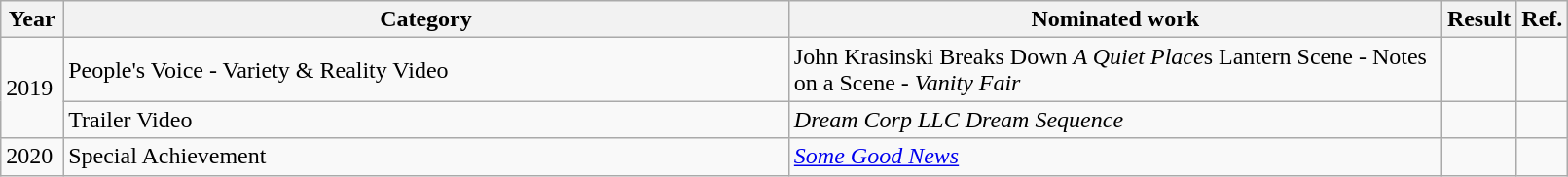<table class="wikitable" style="width:85%;">
<tr>
<th style="width:4%;">Year</th>
<th style="width:50%;">Category</th>
<th style="width:45%;">Nominated work</th>
<th style="width:10%;">Result</th>
<th width=5%>Ref.</th>
</tr>
<tr>
<td rowspan="2">2019</td>
<td>People's Voice - Variety & Reality Video</td>
<td>John Krasinski Breaks Down <em>A Quiet Place</em>s Lantern Scene - Notes on a Scene - <em>Vanity Fair</em></td>
<td></td>
<td align="center"></td>
</tr>
<tr>
<td>Trailer Video</td>
<td><em>Dream Corp LLC Dream Sequence</em></td>
<td></td>
<td align="center"></td>
</tr>
<tr>
<td>2020</td>
<td>Special Achievement</td>
<td><em><a href='#'>Some Good News</a></em></td>
<td></td>
<td align="center"></td>
</tr>
</table>
